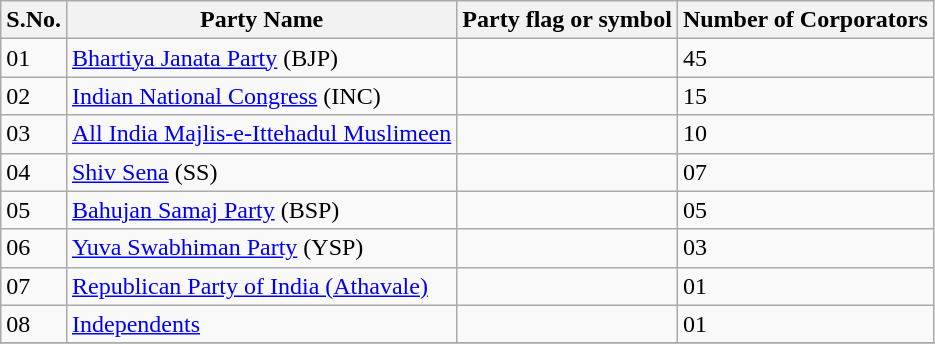<table class="sortable wikitable">
<tr>
<th>S.No.</th>
<th>Party Name</th>
<th>Party flag or symbol</th>
<th>Number of Corporators</th>
</tr>
<tr>
<td>01</td>
<td><a href='#'>Bhartiya Janata Party</a> (BJP)</td>
<td></td>
<td>45</td>
</tr>
<tr>
<td>02</td>
<td><a href='#'>Indian National Congress</a> (INC)</td>
<td></td>
<td>15</td>
</tr>
<tr>
<td>03</td>
<td><a href='#'>All India Majlis-e-Ittehadul Muslimeen</a></td>
<td></td>
<td>10</td>
</tr>
<tr>
<td>04</td>
<td><a href='#'>Shiv Sena</a> (SS)</td>
<td></td>
<td>07</td>
</tr>
<tr>
<td>05</td>
<td><a href='#'>Bahujan Samaj Party</a> (BSP)</td>
<td></td>
<td>05</td>
</tr>
<tr>
<td>06</td>
<td><a href='#'>Yuva Swabhiman Party</a> (YSP)</td>
<td></td>
<td>03</td>
</tr>
<tr>
<td>07</td>
<td><a href='#'>Republican Party of India (Athavale)</a></td>
<td></td>
<td>01</td>
</tr>
<tr>
<td>08</td>
<td><a href='#'>Independents</a></td>
<td></td>
<td>01</td>
</tr>
<tr>
</tr>
</table>
